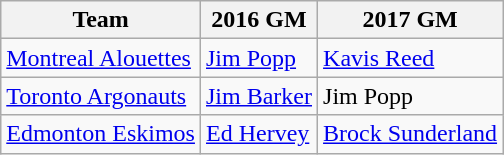<table class="wikitable">
<tr>
<th>Team</th>
<th>2016 GM</th>
<th>2017 GM</th>
</tr>
<tr>
<td><a href='#'>Montreal Alouettes</a></td>
<td><a href='#'>Jim Popp</a></td>
<td><a href='#'>Kavis Reed</a></td>
</tr>
<tr>
<td><a href='#'>Toronto Argonauts</a></td>
<td><a href='#'>Jim Barker</a></td>
<td>Jim Popp</td>
</tr>
<tr>
<td><a href='#'>Edmonton Eskimos</a></td>
<td><a href='#'>Ed Hervey</a></td>
<td><a href='#'>Brock Sunderland</a></td>
</tr>
</table>
